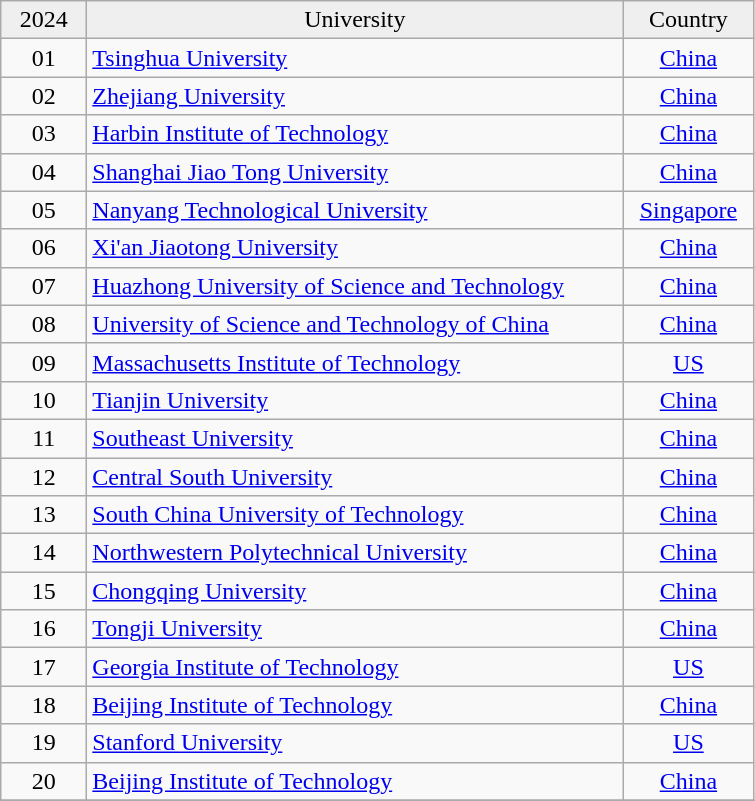<table class="wikitable sortable">
<tr bgColor="#efefef">
<td width="50" align="center">2024</td>
<td width="350" align="center">University</td>
<td width="80" align="center">Country</td>
</tr>
<tr>
<td width="50" align="center">01</td>
<td width="350" align="left"><a href='#'>Tsinghua University</a></td>
<td width="80" align="center"><a href='#'>China</a></td>
</tr>
<tr>
<td width="50" align="center">02</td>
<td width="350" align="left"><a href='#'>Zhejiang University</a></td>
<td width="80" align="center"><a href='#'>China</a></td>
</tr>
<tr>
<td width="50" align="center">03</td>
<td width="350" align="left"><a href='#'>Harbin Institute of Technology</a></td>
<td width="80" align="center"><a href='#'>China</a></td>
</tr>
<tr>
<td width="50" align="center">04</td>
<td width="350" align="left"><a href='#'>Shanghai Jiao Tong University</a></td>
<td width="80" align="center"><a href='#'>China</a></td>
</tr>
<tr>
<td width="50" align="center">05</td>
<td width="350" align="left"><a href='#'>Nanyang Technological University</a></td>
<td width="80" align="center"><a href='#'>Singapore</a></td>
</tr>
<tr>
<td width="50" align="center">06</td>
<td width="350" align="left"><a href='#'>Xi'an Jiaotong University</a></td>
<td width="80" align="center"><a href='#'>China</a></td>
</tr>
<tr>
<td width="50" align="center">07</td>
<td width="350" align="left"><a href='#'>Huazhong University of Science and Technology</a></td>
<td width="80" align="center"><a href='#'>China</a></td>
</tr>
<tr>
<td width="50" align="center">08</td>
<td width="350" align="left"><a href='#'>University of Science and Technology of China</a></td>
<td width="80" align="center"><a href='#'>China</a></td>
</tr>
<tr>
<td width="50" align="center">09</td>
<td width="350" align="left"><a href='#'>Massachusetts Institute of Technology</a></td>
<td width="80" align="center"><a href='#'>US</a></td>
</tr>
<tr>
<td width="50" align="center">10</td>
<td width="350" align="left"><a href='#'>Tianjin University</a></td>
<td width="80" align="center"><a href='#'>China</a></td>
</tr>
<tr>
<td width="50" align="center">11</td>
<td width="350" align="left"><a href='#'>Southeast University</a></td>
<td width="80" align="center"><a href='#'>China</a></td>
</tr>
<tr>
<td width="50" align="center">12</td>
<td width="350" align="left"><a href='#'>Central South University</a></td>
<td width="80" align="center"><a href='#'>China</a></td>
</tr>
<tr>
<td width="50" align="center">13</td>
<td width="350" align="left"><a href='#'>South China University of Technology</a></td>
<td width="80" align="center"><a href='#'>China</a></td>
</tr>
<tr>
<td width="50" align="center">14</td>
<td width="350" align="left"><a href='#'>Northwestern Polytechnical University</a></td>
<td width="80" align="center"><a href='#'>China</a></td>
</tr>
<tr>
<td width="50" align="center">15</td>
<td width="350" align="left"><a href='#'>Chongqing University</a></td>
<td width="80" align="center"><a href='#'>China</a></td>
</tr>
<tr>
<td width="50" align="center">16</td>
<td width="350" align="left"><a href='#'>Tongji University</a></td>
<td width="80" align="center"><a href='#'>China</a></td>
</tr>
<tr>
<td width="50" align="center">17</td>
<td width="350" align="left"><a href='#'>Georgia Institute of Technology</a></td>
<td width="80" align="center"><a href='#'>US</a></td>
</tr>
<tr>
<td width="50" align="center">18</td>
<td width="350" align="left"><a href='#'>Beijing Institute of Technology</a></td>
<td width="80" align="center"><a href='#'>China</a></td>
</tr>
<tr>
<td width="50" align="center">19</td>
<td width="350" align="left"><a href='#'>Stanford University</a></td>
<td width="80" align="center"><a href='#'>US</a></td>
</tr>
<tr>
<td width="50" align="center">20</td>
<td width="350" align="left"><a href='#'>Beijing Institute of Technology</a></td>
<td width="80" align="center"><a href='#'>China</a></td>
</tr>
<tr>
</tr>
</table>
